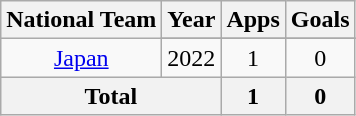<table class="wikitable" style="text-align:center">
<tr>
<th>National Team</th>
<th>Year</th>
<th>Apps</th>
<th>Goals</th>
</tr>
<tr>
<td rowspan="2"><a href='#'>Japan</a></td>
</tr>
<tr>
<td>2022</td>
<td>1</td>
<td>0</td>
</tr>
<tr>
<th colspan="2">Total</th>
<th>1</th>
<th>0</th>
</tr>
</table>
